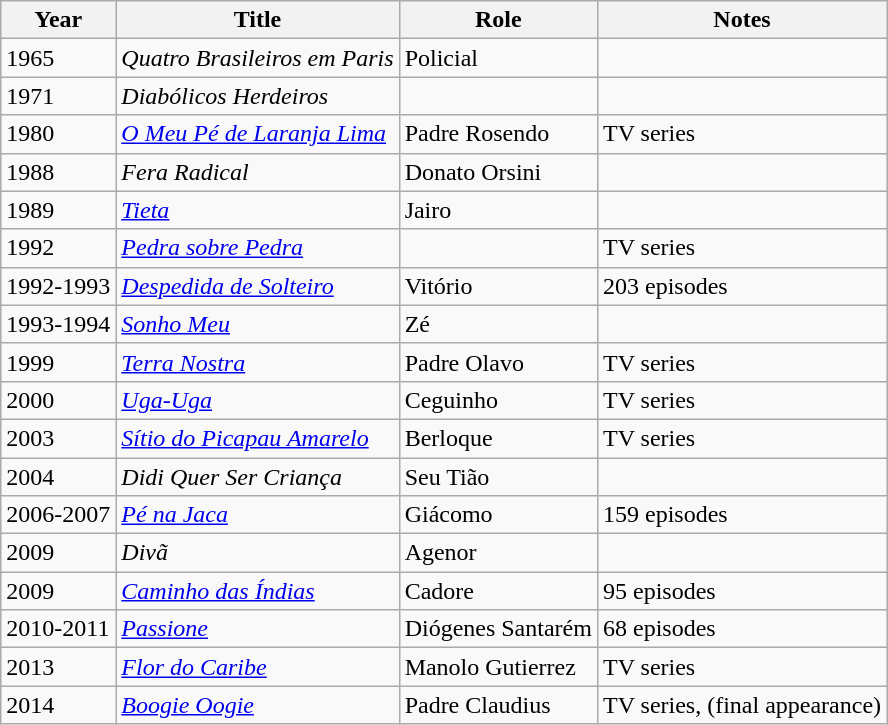<table class="wikitable">
<tr>
<th>Year</th>
<th>Title</th>
<th>Role</th>
<th>Notes</th>
</tr>
<tr>
<td>1965</td>
<td><em>Quatro Brasileiros em Paris</em></td>
<td>Policial</td>
<td></td>
</tr>
<tr>
<td>1971</td>
<td><em>Diabólicos Herdeiros</em></td>
<td></td>
<td></td>
</tr>
<tr>
<td>1980</td>
<td><em><a href='#'>O Meu Pé de Laranja Lima</a></em></td>
<td>Padre Rosendo</td>
<td>TV series</td>
</tr>
<tr>
<td>1988</td>
<td><em>Fera Radical</em></td>
<td>Donato Orsini</td>
<td></td>
</tr>
<tr>
<td>1989</td>
<td><em><a href='#'>Tieta</a></em></td>
<td>Jairo</td>
<td></td>
</tr>
<tr>
<td>1992</td>
<td><em><a href='#'>Pedra sobre Pedra</a></em></td>
<td></td>
<td>TV series</td>
</tr>
<tr>
<td>1992-1993</td>
<td><em><a href='#'>Despedida de Solteiro</a></em></td>
<td>Vitório</td>
<td>203 episodes</td>
</tr>
<tr>
<td>1993-1994</td>
<td><em><a href='#'>Sonho Meu</a></em></td>
<td>Zé</td>
<td></td>
</tr>
<tr 1998 Era um vez  Vô Pepe>
<td>1999</td>
<td><em><a href='#'>Terra Nostra</a></em></td>
<td>Padre Olavo</td>
<td>TV series</td>
</tr>
<tr>
<td>2000</td>
<td><em><a href='#'>Uga-Uga</a></em></td>
<td>Ceguinho</td>
<td>TV series</td>
</tr>
<tr>
<td>2003</td>
<td><em><a href='#'>Sítio do Picapau Amarelo</a></em></td>
<td>Berloque</td>
<td>TV series</td>
</tr>
<tr>
<td>2004</td>
<td><em>Didi Quer Ser Criança</em></td>
<td>Seu Tião</td>
<td></td>
</tr>
<tr>
<td>2006-2007</td>
<td><em><a href='#'>Pé na Jaca</a></em></td>
<td>Giácomo</td>
<td>159 episodes</td>
</tr>
<tr>
<td>2009</td>
<td><em>Divã</em></td>
<td>Agenor</td>
<td></td>
</tr>
<tr>
<td>2009</td>
<td><em><a href='#'>Caminho das Índias</a></em></td>
<td>Cadore</td>
<td>95 episodes</td>
</tr>
<tr>
<td>2010-2011</td>
<td><em><a href='#'>Passione</a></em></td>
<td>Diógenes Santarém</td>
<td>68 episodes</td>
</tr>
<tr>
<td>2013</td>
<td><em><a href='#'>Flor do Caribe</a></em></td>
<td>Manolo Gutierrez</td>
<td>TV series</td>
</tr>
<tr>
<td>2014</td>
<td><em><a href='#'>Boogie Oogie</a></em></td>
<td>Padre Claudius</td>
<td>TV series, (final appearance)</td>
</tr>
</table>
